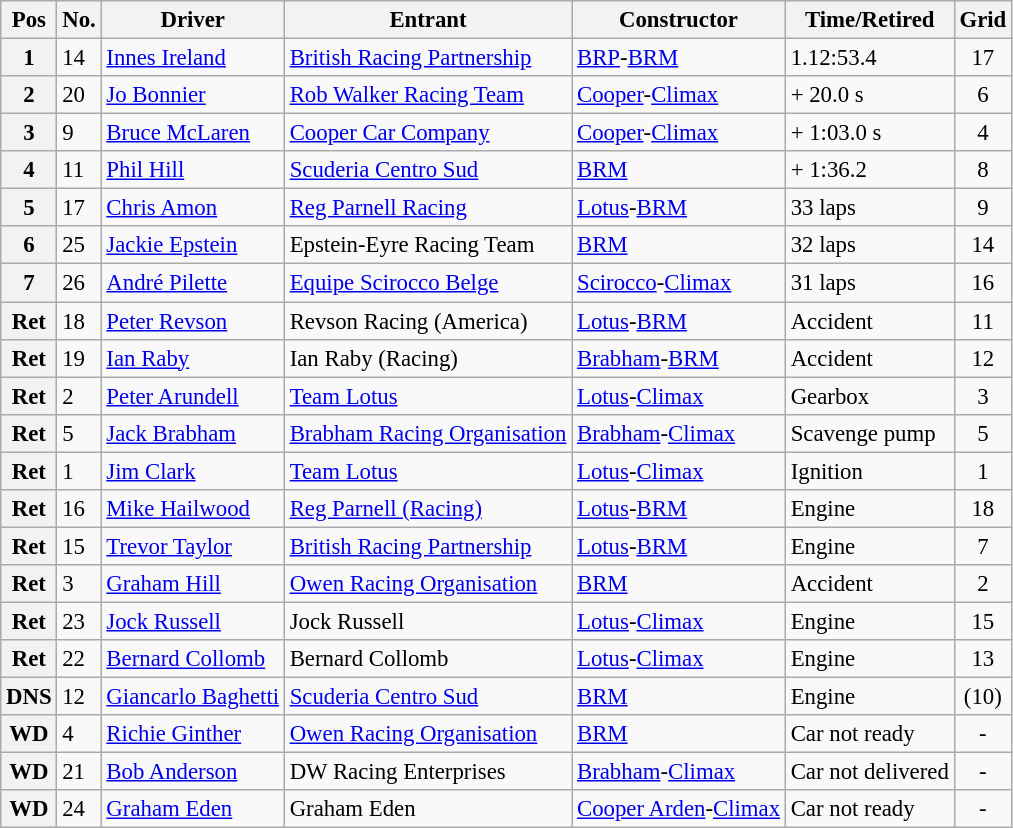<table class="wikitable" style="font-size: 95%;">
<tr>
<th>Pos</th>
<th>No.</th>
<th>Driver</th>
<th>Entrant</th>
<th>Constructor</th>
<th>Time/Retired</th>
<th>Grid</th>
</tr>
<tr>
<th>1</th>
<td>14</td>
<td> <a href='#'>Innes Ireland</a></td>
<td><a href='#'>British Racing Partnership</a></td>
<td><a href='#'>BRP</a>-<a href='#'>BRM</a></td>
<td>1.12:53.4</td>
<td style="text-align:center">17</td>
</tr>
<tr>
<th>2</th>
<td>20</td>
<td> <a href='#'>Jo Bonnier</a></td>
<td><a href='#'>Rob Walker Racing Team</a></td>
<td><a href='#'>Cooper</a>-<a href='#'>Climax</a></td>
<td>+ 20.0 s</td>
<td style="text-align:center">6</td>
</tr>
<tr>
<th>3</th>
<td>9</td>
<td> <a href='#'>Bruce McLaren</a></td>
<td><a href='#'>Cooper Car Company</a></td>
<td><a href='#'>Cooper</a>-<a href='#'>Climax</a></td>
<td>+ 1:03.0 s</td>
<td style="text-align:center">4</td>
</tr>
<tr>
<th>4</th>
<td>11</td>
<td> <a href='#'>Phil Hill</a></td>
<td><a href='#'>Scuderia Centro Sud</a></td>
<td><a href='#'>BRM</a></td>
<td>+ 1:36.2</td>
<td style="text-align:center">8</td>
</tr>
<tr>
<th>5</th>
<td>17</td>
<td> <a href='#'>Chris Amon</a></td>
<td><a href='#'>Reg Parnell Racing</a></td>
<td><a href='#'>Lotus</a>-<a href='#'>BRM</a></td>
<td>33 laps</td>
<td style="text-align:center">9</td>
</tr>
<tr>
<th>6</th>
<td>25</td>
<td> <a href='#'>Jackie Epstein</a></td>
<td>Epstein-Eyre Racing Team</td>
<td><a href='#'>BRM</a></td>
<td>32 laps</td>
<td style="text-align:center">14</td>
</tr>
<tr>
<th>7</th>
<td>26</td>
<td> <a href='#'>André Pilette</a></td>
<td><a href='#'>Equipe Scirocco Belge</a></td>
<td><a href='#'>Scirocco</a>-<a href='#'>Climax</a></td>
<td>31 laps</td>
<td style="text-align:center">16</td>
</tr>
<tr>
<th>Ret</th>
<td>18</td>
<td> <a href='#'>Peter Revson</a></td>
<td>Revson Racing (America)</td>
<td><a href='#'>Lotus</a>-<a href='#'>BRM</a></td>
<td>Accident</td>
<td style="text-align:center">11</td>
</tr>
<tr>
<th>Ret</th>
<td>19</td>
<td> <a href='#'>Ian Raby</a></td>
<td>Ian Raby (Racing)</td>
<td><a href='#'>Brabham</a>-<a href='#'>BRM</a></td>
<td>Accident</td>
<td style="text-align:center">12</td>
</tr>
<tr>
<th>Ret</th>
<td>2</td>
<td> <a href='#'>Peter Arundell</a></td>
<td><a href='#'>Team Lotus</a></td>
<td><a href='#'>Lotus</a>-<a href='#'>Climax</a></td>
<td>Gearbox</td>
<td style="text-align:center">3</td>
</tr>
<tr>
<th>Ret</th>
<td>5</td>
<td> <a href='#'>Jack Brabham</a></td>
<td><a href='#'>Brabham Racing Organisation</a></td>
<td><a href='#'>Brabham</a>-<a href='#'>Climax</a></td>
<td>Scavenge pump</td>
<td style="text-align:center">5</td>
</tr>
<tr>
<th>Ret</th>
<td>1</td>
<td> <a href='#'>Jim Clark</a></td>
<td><a href='#'>Team Lotus</a></td>
<td><a href='#'>Lotus</a>-<a href='#'>Climax</a></td>
<td>Ignition</td>
<td style="text-align:center">1</td>
</tr>
<tr>
<th>Ret</th>
<td>16</td>
<td> <a href='#'>Mike Hailwood</a></td>
<td><a href='#'>Reg Parnell (Racing)</a></td>
<td><a href='#'>Lotus</a>-<a href='#'>BRM</a></td>
<td>Engine</td>
<td style="text-align:center">18</td>
</tr>
<tr>
<th>Ret</th>
<td>15</td>
<td> <a href='#'>Trevor Taylor</a></td>
<td><a href='#'>British Racing Partnership</a></td>
<td><a href='#'>Lotus</a>-<a href='#'>BRM</a></td>
<td>Engine</td>
<td style="text-align:center">7</td>
</tr>
<tr>
<th>Ret</th>
<td>3</td>
<td> <a href='#'>Graham Hill</a></td>
<td><a href='#'>Owen Racing Organisation</a></td>
<td><a href='#'>BRM</a></td>
<td>Accident</td>
<td style="text-align:center">2</td>
</tr>
<tr>
<th>Ret</th>
<td>23</td>
<td> <a href='#'>Jock Russell</a></td>
<td>Jock Russell</td>
<td><a href='#'>Lotus</a>-<a href='#'>Climax</a></td>
<td>Engine</td>
<td style="text-align:center">15</td>
</tr>
<tr>
<th>Ret</th>
<td>22</td>
<td> <a href='#'>Bernard Collomb</a></td>
<td>Bernard Collomb</td>
<td><a href='#'>Lotus</a>-<a href='#'>Climax</a></td>
<td>Engine</td>
<td style="text-align:center">13</td>
</tr>
<tr>
<th>DNS</th>
<td>12</td>
<td> <a href='#'>Giancarlo Baghetti</a></td>
<td><a href='#'>Scuderia Centro Sud</a></td>
<td><a href='#'>BRM</a></td>
<td>Engine</td>
<td style="text-align:center">(10)</td>
</tr>
<tr>
<th>WD</th>
<td>4</td>
<td> <a href='#'>Richie Ginther</a></td>
<td><a href='#'>Owen Racing Organisation</a></td>
<td><a href='#'>BRM</a></td>
<td>Car not ready</td>
<td style="text-align:center">-</td>
</tr>
<tr>
<th>WD</th>
<td>21</td>
<td> <a href='#'>Bob Anderson</a></td>
<td>DW Racing Enterprises</td>
<td><a href='#'>Brabham</a>-<a href='#'>Climax</a></td>
<td>Car not delivered</td>
<td style="text-align:center">-</td>
</tr>
<tr>
<th>WD</th>
<td>24</td>
<td> <a href='#'>Graham Eden</a></td>
<td>Graham Eden</td>
<td><a href='#'>Cooper Arden</a>-<a href='#'>Climax</a></td>
<td>Car not ready</td>
<td style="text-align:center">-</td>
</tr>
</table>
